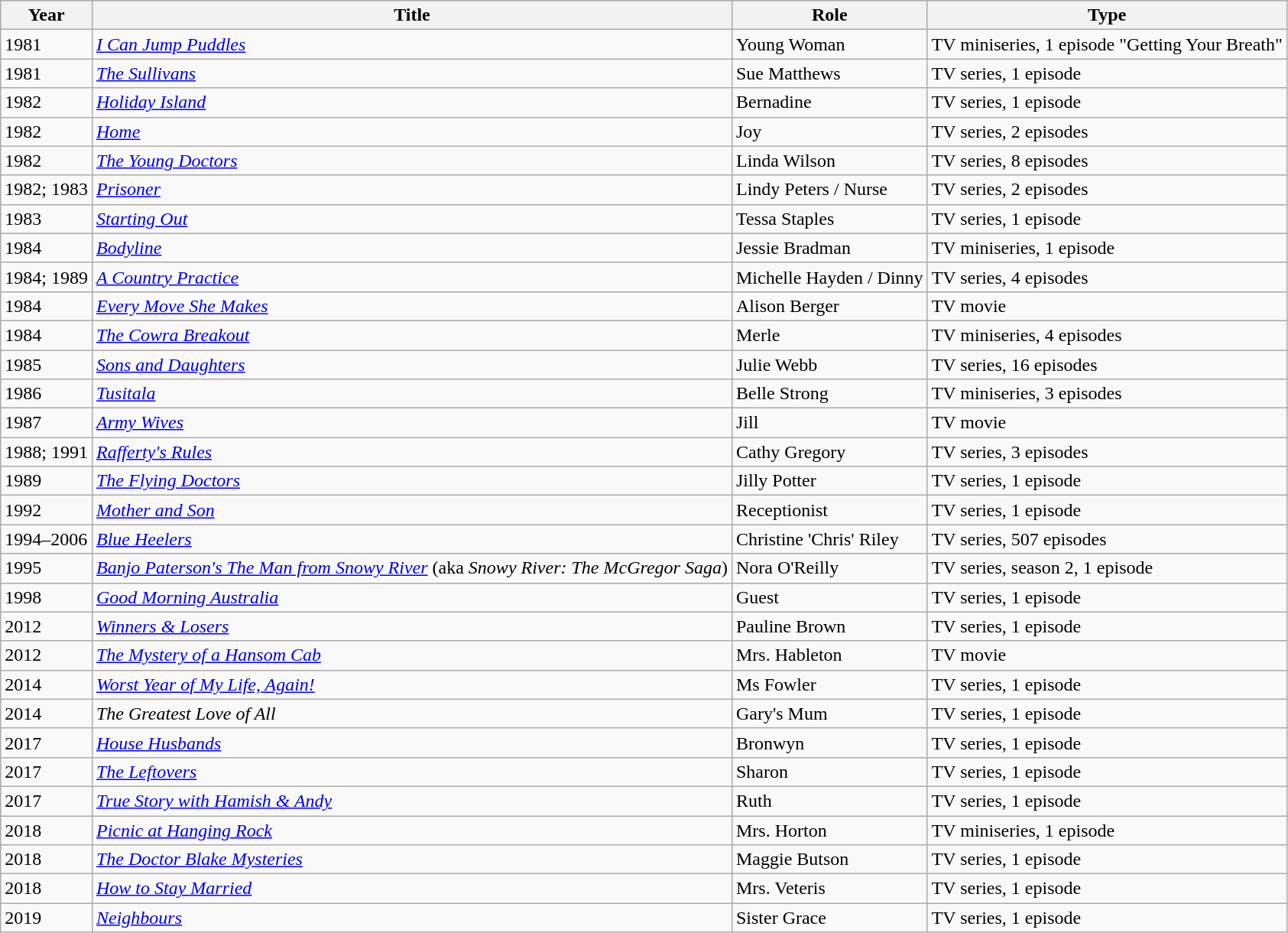<table class="wikitable sortable">
<tr>
<th>Year</th>
<th>Title</th>
<th>Role</th>
<th class="unsortable">Type</th>
</tr>
<tr>
<td>1981</td>
<td><em><a href='#'>I Can Jump Puddles</a></em></td>
<td>Young Woman</td>
<td>TV miniseries, 1 episode "Getting Your Breath"</td>
</tr>
<tr>
<td>1981</td>
<td><em><a href='#'>The Sullivans</a></em></td>
<td>Sue Matthews</td>
<td>TV series, 1 episode</td>
</tr>
<tr>
<td>1982</td>
<td><em><a href='#'>Holiday Island</a></em></td>
<td>Bernadine</td>
<td>TV series, 1 episode</td>
</tr>
<tr>
<td>1982</td>
<td><em><a href='#'>Home</a></em></td>
<td>Joy</td>
<td>TV series, 2 episodes</td>
</tr>
<tr>
<td>1982</td>
<td><em><a href='#'>The Young Doctors</a></em></td>
<td>Linda Wilson</td>
<td>TV series, 8 episodes</td>
</tr>
<tr>
<td>1982; 1983</td>
<td><em><a href='#'>Prisoner</a></em></td>
<td>Lindy Peters / Nurse</td>
<td>TV series, 2 episodes</td>
</tr>
<tr>
<td>1983</td>
<td><em><a href='#'>Starting Out</a></em></td>
<td>Tessa Staples</td>
<td>TV series, 1 episode</td>
</tr>
<tr>
<td>1984</td>
<td><em><a href='#'>Bodyline</a></em></td>
<td>Jessie Bradman</td>
<td>TV miniseries, 1 episode</td>
</tr>
<tr>
<td>1984; 1989</td>
<td><em><a href='#'>A Country Practice</a></em></td>
<td>Michelle Hayden / Dinny</td>
<td>TV series, 4 episodes</td>
</tr>
<tr>
<td>1984</td>
<td><em><a href='#'>Every Move She Makes</a></em></td>
<td>Alison Berger</td>
<td>TV movie</td>
</tr>
<tr>
<td>1984</td>
<td><em><a href='#'>The Cowra Breakout</a></em></td>
<td>Merle</td>
<td>TV miniseries, 4 episodes</td>
</tr>
<tr>
<td>1985</td>
<td><em><a href='#'>Sons and Daughters</a></em></td>
<td>Julie Webb</td>
<td>TV series, 16 episodes</td>
</tr>
<tr>
<td>1986</td>
<td><em><a href='#'>Tusitala</a></em></td>
<td>Belle Strong</td>
<td>TV miniseries, 3 episodes</td>
</tr>
<tr>
<td>1987</td>
<td><em><a href='#'>Army Wives</a></em></td>
<td>Jill</td>
<td>TV movie</td>
</tr>
<tr>
<td>1988; 1991</td>
<td><em><a href='#'>Rafferty's Rules</a></em></td>
<td>Cathy Gregory</td>
<td>TV series, 3 episodes</td>
</tr>
<tr>
<td>1989</td>
<td><em><a href='#'>The Flying Doctors</a></em></td>
<td>Jilly Potter</td>
<td>TV series, 1 episode</td>
</tr>
<tr>
<td>1992</td>
<td><em><a href='#'>Mother and Son</a></em></td>
<td>Receptionist</td>
<td>TV series, 1 episode</td>
</tr>
<tr>
<td>1994–2006</td>
<td><em><a href='#'>Blue Heelers</a></em></td>
<td>Christine 'Chris' Riley</td>
<td>TV series, 507 episodes</td>
</tr>
<tr>
<td>1995</td>
<td><em><a href='#'>Banjo Paterson's The Man from Snowy River</a></em> (aka <em>Snowy River: The McGregor Saga</em>)</td>
<td>Nora O'Reilly</td>
<td>TV series, season 2, 1 episode</td>
</tr>
<tr>
<td>1998</td>
<td><em><a href='#'>Good Morning Australia</a></em></td>
<td>Guest</td>
<td>TV series, 1 episode</td>
</tr>
<tr>
<td>2012</td>
<td><em><a href='#'>Winners & Losers</a></em></td>
<td>Pauline Brown</td>
<td>TV series, 1 episode</td>
</tr>
<tr>
<td>2012</td>
<td><em><a href='#'>The Mystery of a Hansom Cab</a></em></td>
<td>Mrs. Hableton</td>
<td>TV movie</td>
</tr>
<tr>
<td>2014</td>
<td><em><a href='#'>Worst Year of My Life, Again!</a></em></td>
<td>Ms Fowler</td>
<td>TV series, 1 episode</td>
</tr>
<tr>
<td>2014</td>
<td><em>The Greatest Love of All</em></td>
<td>Gary's Mum</td>
<td>TV series, 1 episode</td>
</tr>
<tr>
<td>2017</td>
<td><em><a href='#'>House Husbands</a></em></td>
<td>Bronwyn</td>
<td>TV series, 1 episode</td>
</tr>
<tr>
<td>2017</td>
<td><em><a href='#'>The Leftovers</a></em></td>
<td>Sharon</td>
<td>TV series, 1 episode</td>
</tr>
<tr>
<td>2017</td>
<td><em><a href='#'>True Story with Hamish & Andy</a></em></td>
<td>Ruth</td>
<td>TV series, 1 episode</td>
</tr>
<tr>
<td>2018</td>
<td><em><a href='#'>Picnic at Hanging Rock</a></em></td>
<td>Mrs. Horton</td>
<td>TV miniseries, 1 episode</td>
</tr>
<tr>
<td>2018</td>
<td><em><a href='#'>The Doctor Blake Mysteries</a></em></td>
<td>Maggie Butson</td>
<td>TV series, 1 episode</td>
</tr>
<tr>
<td>2018</td>
<td><em><a href='#'>How to Stay Married</a></em></td>
<td>Mrs. Veteris</td>
<td>TV series, 1 episode</td>
</tr>
<tr>
<td>2019</td>
<td><em><a href='#'>Neighbours</a></em></td>
<td>Sister Grace</td>
<td>TV series, 1 episode</td>
</tr>
</table>
